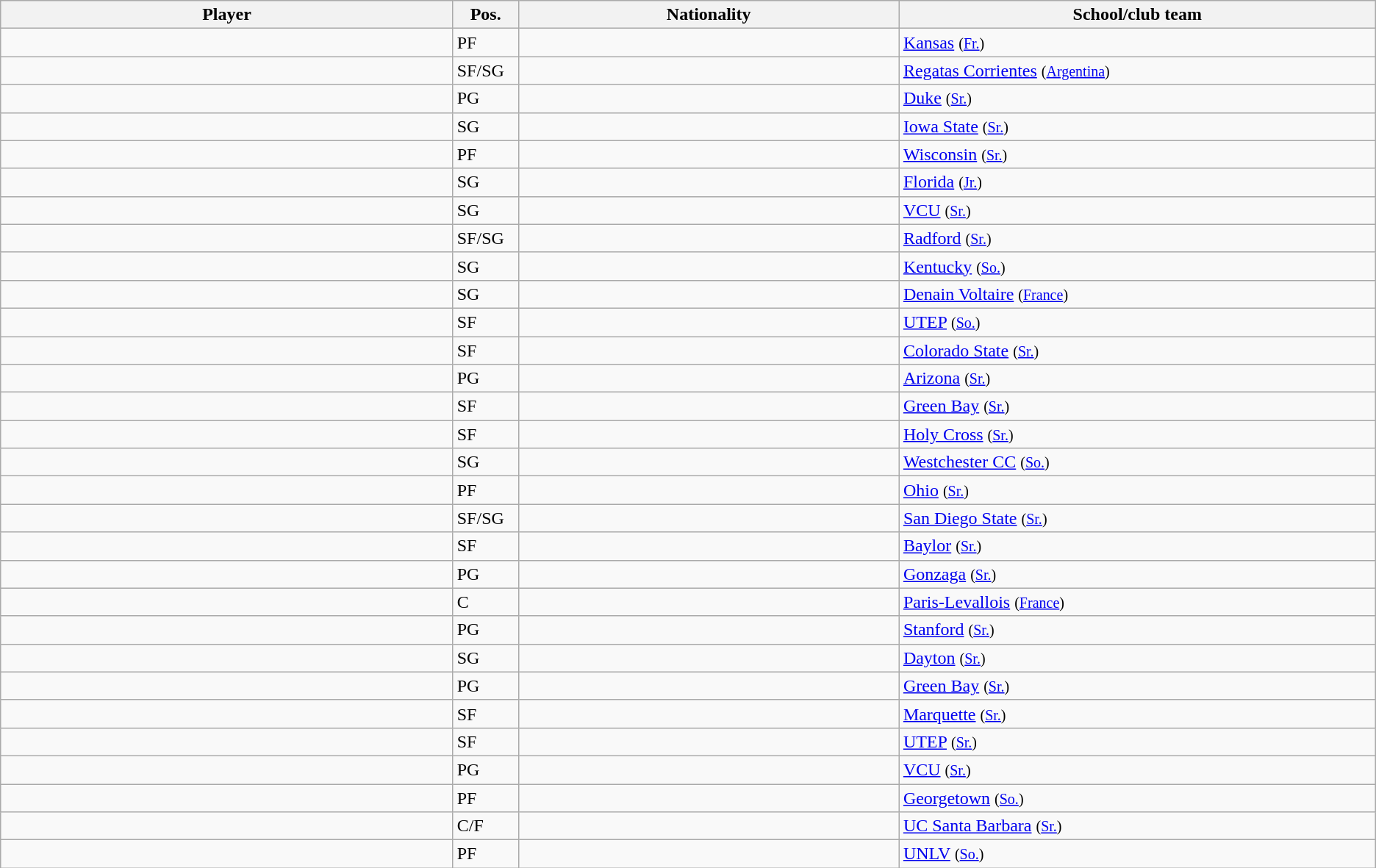<table class="wikitable sortable">
<tr>
<th style="width:19%;">Player</th>
<th style="width:1%;">Pos.</th>
<th style="width:16%;">Nationality</th>
<th style="width:20%;">School/club team</th>
</tr>
<tr>
<td></td>
<td>PF</td>
<td></td>
<td><a href='#'>Kansas</a> <small>(<a href='#'>Fr.</a>)</small></td>
</tr>
<tr>
<td></td>
<td>SF/SG</td>
<td></td>
<td><a href='#'>Regatas Corrientes</a> <small>(<a href='#'>Argentina</a>)</small></td>
</tr>
<tr>
<td></td>
<td>PG</td>
<td></td>
<td><a href='#'>Duke</a> <small>(<a href='#'>Sr.</a>)</small></td>
</tr>
<tr>
<td></td>
<td>SG</td>
<td></td>
<td><a href='#'>Iowa State</a> <small>(<a href='#'>Sr.</a>)</small></td>
</tr>
<tr>
<td></td>
<td>PF</td>
<td></td>
<td><a href='#'>Wisconsin</a> <small>(<a href='#'>Sr.</a>)</small></td>
</tr>
<tr>
<td></td>
<td>SG</td>
<td></td>
<td><a href='#'>Florida</a> <small>(<a href='#'>Jr.</a>)</small></td>
</tr>
<tr>
<td></td>
<td>SG</td>
<td></td>
<td><a href='#'>VCU</a> <small>(<a href='#'>Sr.</a>)</small></td>
</tr>
<tr>
<td></td>
<td>SF/SG</td>
<td></td>
<td><a href='#'>Radford</a> <small>(<a href='#'>Sr.</a>)</small></td>
</tr>
<tr>
<td></td>
<td>SG</td>
<td></td>
<td><a href='#'>Kentucky</a> <small>(<a href='#'>So.</a>)</small></td>
</tr>
<tr>
<td></td>
<td>SG</td>
<td></td>
<td><a href='#'>Denain Voltaire</a> <small>(<a href='#'>France</a>)</small></td>
</tr>
<tr>
<td></td>
<td>SF</td>
<td></td>
<td><a href='#'>UTEP</a> <small>(<a href='#'>So.</a>)</small></td>
</tr>
<tr>
<td></td>
<td>SF</td>
<td></td>
<td><a href='#'>Colorado State</a> <small>(<a href='#'>Sr.</a>)</small></td>
</tr>
<tr>
<td></td>
<td>PG</td>
<td></td>
<td><a href='#'>Arizona</a> <small>(<a href='#'>Sr.</a>)</small></td>
</tr>
<tr>
<td></td>
<td>SF</td>
<td></td>
<td><a href='#'>Green Bay</a> <small>(<a href='#'>Sr.</a>)</small></td>
</tr>
<tr>
<td></td>
<td>SF</td>
<td></td>
<td><a href='#'>Holy Cross</a> <small>(<a href='#'>Sr.</a>)</small></td>
</tr>
<tr>
<td></td>
<td>SG</td>
<td></td>
<td><a href='#'>Westchester CC</a> <small>(<a href='#'>So.</a>)</small></td>
</tr>
<tr>
<td></td>
<td>PF</td>
<td></td>
<td><a href='#'>Ohio</a> <small>(<a href='#'>Sr.</a>)</small></td>
</tr>
<tr>
<td></td>
<td>SF/SG</td>
<td></td>
<td><a href='#'>San Diego State</a> <small>(<a href='#'>Sr.</a>)</small></td>
</tr>
<tr>
<td></td>
<td>SF</td>
<td></td>
<td><a href='#'>Baylor</a> <small>(<a href='#'>Sr.</a>)</small></td>
</tr>
<tr>
<td></td>
<td>PG</td>
<td></td>
<td><a href='#'>Gonzaga</a> <small>(<a href='#'>Sr.</a>)</small></td>
</tr>
<tr>
<td></td>
<td>C</td>
<td></td>
<td><a href='#'>Paris-Levallois</a> <small>(<a href='#'>France</a>)</small></td>
</tr>
<tr>
<td></td>
<td>PG</td>
<td></td>
<td><a href='#'>Stanford</a> <small>(<a href='#'>Sr.</a>)</small></td>
</tr>
<tr>
<td></td>
<td>SG</td>
<td></td>
<td><a href='#'>Dayton</a> <small>(<a href='#'>Sr.</a>)</small></td>
</tr>
<tr>
<td></td>
<td>PG</td>
<td></td>
<td><a href='#'>Green Bay</a> <small>(<a href='#'>Sr.</a>)</small></td>
</tr>
<tr>
<td></td>
<td>SF</td>
<td></td>
<td><a href='#'>Marquette</a> <small>(<a href='#'>Sr.</a>)</small></td>
</tr>
<tr>
<td></td>
<td>SF</td>
<td></td>
<td><a href='#'>UTEP</a> <small>(<a href='#'>Sr.</a>)</small></td>
</tr>
<tr>
<td></td>
<td>PG</td>
<td></td>
<td><a href='#'>VCU</a> <small>(<a href='#'>Sr.</a>)</small></td>
</tr>
<tr>
<td></td>
<td>PF</td>
<td></td>
<td><a href='#'>Georgetown</a> <small>(<a href='#'>So.</a>)</small></td>
</tr>
<tr>
<td></td>
<td>C/F</td>
<td></td>
<td><a href='#'>UC Santa Barbara</a> <small>(<a href='#'>Sr.</a>)</small></td>
</tr>
<tr>
<td></td>
<td>PF</td>
<td></td>
<td><a href='#'>UNLV</a> <small>(<a href='#'>So.</a>)</small></td>
</tr>
</table>
